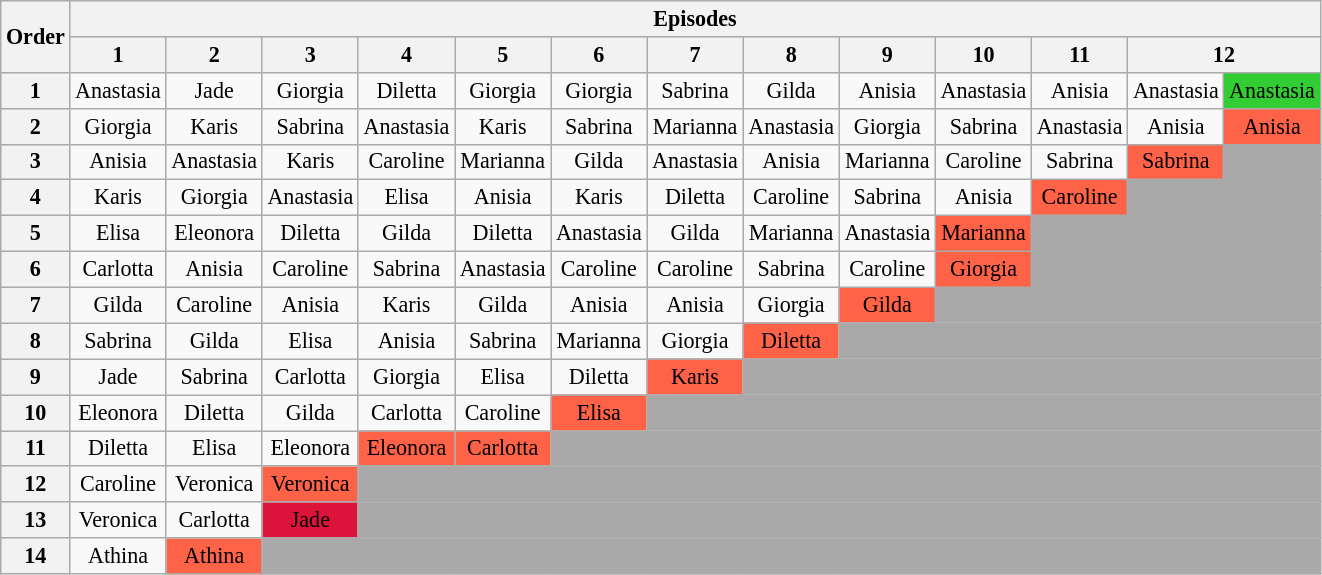<table class="wikitable" style="text-align:center; font-size:92%">
<tr>
<th rowspan=2>Order</th>
<th colspan=14>Episodes</th>
</tr>
<tr>
<th>1</th>
<th>2</th>
<th>3</th>
<th>4</th>
<th>5</th>
<th>6</th>
<th>7</th>
<th>8</th>
<th>9</th>
<th>10</th>
<th>11</th>
<th colspan=2>12</th>
</tr>
<tr>
<th>1</th>
<td>Anastasia</td>
<td>Jade</td>
<td>Giorgia</td>
<td>Diletta</td>
<td>Giorgia</td>
<td>Giorgia</td>
<td>Sabrina</td>
<td>Gilda</td>
<td>Anisia</td>
<td>Anastasia</td>
<td>Anisia</td>
<td>Anastasia</td>
<td bgcolor="32CD32">Anastasia</td>
</tr>
<tr>
<th>2</th>
<td>Giorgia</td>
<td>Karis</td>
<td>Sabrina</td>
<td>Anastasia</td>
<td>Karis</td>
<td>Sabrina</td>
<td>Marianna</td>
<td>Anastasia</td>
<td>Giorgia</td>
<td>Sabrina</td>
<td>Anastasia</td>
<td>Anisia</td>
<td bgcolor="Tomato">Anisia</td>
</tr>
<tr>
<th>3</th>
<td>Anisia</td>
<td>Anastasia</td>
<td>Karis</td>
<td>Caroline</td>
<td>Marianna</td>
<td>Gilda</td>
<td>Anastasia</td>
<td>Anisia</td>
<td>Marianna</td>
<td>Caroline</td>
<td>Sabrina</td>
<td bgcolor="Tomato">Sabrina</td>
<td bgcolor="A9A9A9"></td>
</tr>
<tr>
<th>4</th>
<td>Karis</td>
<td>Giorgia</td>
<td>Anastasia</td>
<td>Elisa</td>
<td>Anisia</td>
<td>Karis</td>
<td>Diletta</td>
<td>Caroline</td>
<td>Sabrina</td>
<td>Anisia</td>
<td bgcolor="Tomato">Caroline</td>
<td colspan=2 bgcolor="A9A9A9"></td>
</tr>
<tr>
<th>5</th>
<td>Elisa</td>
<td>Eleonora</td>
<td>Diletta</td>
<td>Gilda</td>
<td>Diletta</td>
<td>Anastasia</td>
<td>Gilda</td>
<td>Marianna</td>
<td>Anastasia</td>
<td bgcolor="Tomato">Marianna</td>
<td colspan=3 bgcolor="A9A9A9"></td>
</tr>
<tr>
<th>6</th>
<td>Carlotta</td>
<td>Anisia</td>
<td>Caroline</td>
<td>Sabrina</td>
<td>Anastasia</td>
<td>Caroline</td>
<td>Caroline</td>
<td>Sabrina</td>
<td>Caroline</td>
<td bgcolor="Tomato">Giorgia</td>
<td colspan=4 bgcolor="A9A9A9"></td>
</tr>
<tr>
<th>7</th>
<td>Gilda</td>
<td>Caroline</td>
<td>Anisia</td>
<td>Karis</td>
<td>Gilda</td>
<td>Anisia</td>
<td>Anisia</td>
<td>Giorgia</td>
<td bgcolor="Tomato">Gilda</td>
<td colspan=5 bgcolor="A9A9A9"></td>
</tr>
<tr>
<th>8</th>
<td>Sabrina</td>
<td>Gilda</td>
<td>Elisa</td>
<td>Anisia</td>
<td>Sabrina</td>
<td>Marianna</td>
<td>Giorgia</td>
<td bgcolor="Tomato">Diletta</td>
<td colspan=6 bgcolor="A9A9A9"></td>
</tr>
<tr>
<th>9</th>
<td>Jade</td>
<td>Sabrina</td>
<td>Carlotta</td>
<td>Giorgia</td>
<td>Elisa</td>
<td>Diletta</td>
<td bgcolor="Tomato">Karis</td>
<td colspan=7 bgcolor="A9A9A9"></td>
</tr>
<tr>
<th>10</th>
<td>Eleonora</td>
<td>Diletta</td>
<td>Gilda</td>
<td>Carlotta</td>
<td>Caroline</td>
<td bgcolor="Tomato">Elisa</td>
<td colspan=8 bgcolor="A9A9A9"></td>
</tr>
<tr>
<th>11</th>
<td>Diletta</td>
<td>Elisa</td>
<td>Eleonora</td>
<td bgcolor="Tomato">Eleonora</td>
<td bgcolor="Tomato">Carlotta</td>
<td colspan=9 bgcolor="A9A9A9"></td>
</tr>
<tr>
<th>12</th>
<td>Caroline</td>
<td>Veronica</td>
<td bgcolor="Tomato">Veronica</td>
<td colspan=11 bgcolor="A9A9A9"></td>
</tr>
<tr>
<th>13</th>
<td>Veronica</td>
<td>Carlotta</td>
<td bgcolor="crimson"><span>Jade</span></td>
<td colspan=12 bgcolor="A9A9A9"></td>
</tr>
<tr>
<th>14</th>
<td>Athina</td>
<td bgcolor="Tomato">Athina</td>
<td colspan=12 bgcolor="A9A9A9"></td>
</tr>
</table>
